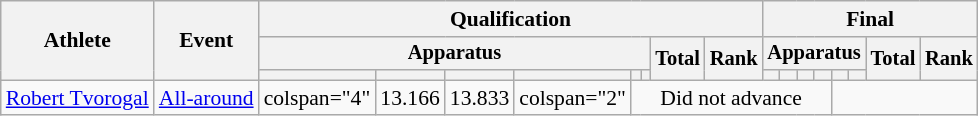<table class="wikitable" style="font-size:90%">
<tr>
<th rowspan="3">Athlete</th>
<th rowspan="3">Event</th>
<th colspan="8">Qualification</th>
<th colspan="8">Final</th>
</tr>
<tr style="font-size:95%">
<th colspan="6">Apparatus</th>
<th rowspan="2">Total</th>
<th rowspan="2">Rank</th>
<th colspan="6">Apparatus</th>
<th rowspan="2">Total</th>
<th rowspan="2">Rank</th>
</tr>
<tr style="font-size:95%">
<th></th>
<th></th>
<th></th>
<th></th>
<th></th>
<th></th>
<th></th>
<th></th>
<th></th>
<th></th>
<th></th>
<th></th>
</tr>
<tr align=center>
<td align=left><a href='#'>Robert Tvorogal</a></td>
<td align=left><a href='#'>All-around</a></td>
<td>colspan="4" </td>
<td>13.166</td>
<td>13.833</td>
<td>colspan="2" </td>
<td colspan="8">Did not advance</td>
</tr>
</table>
